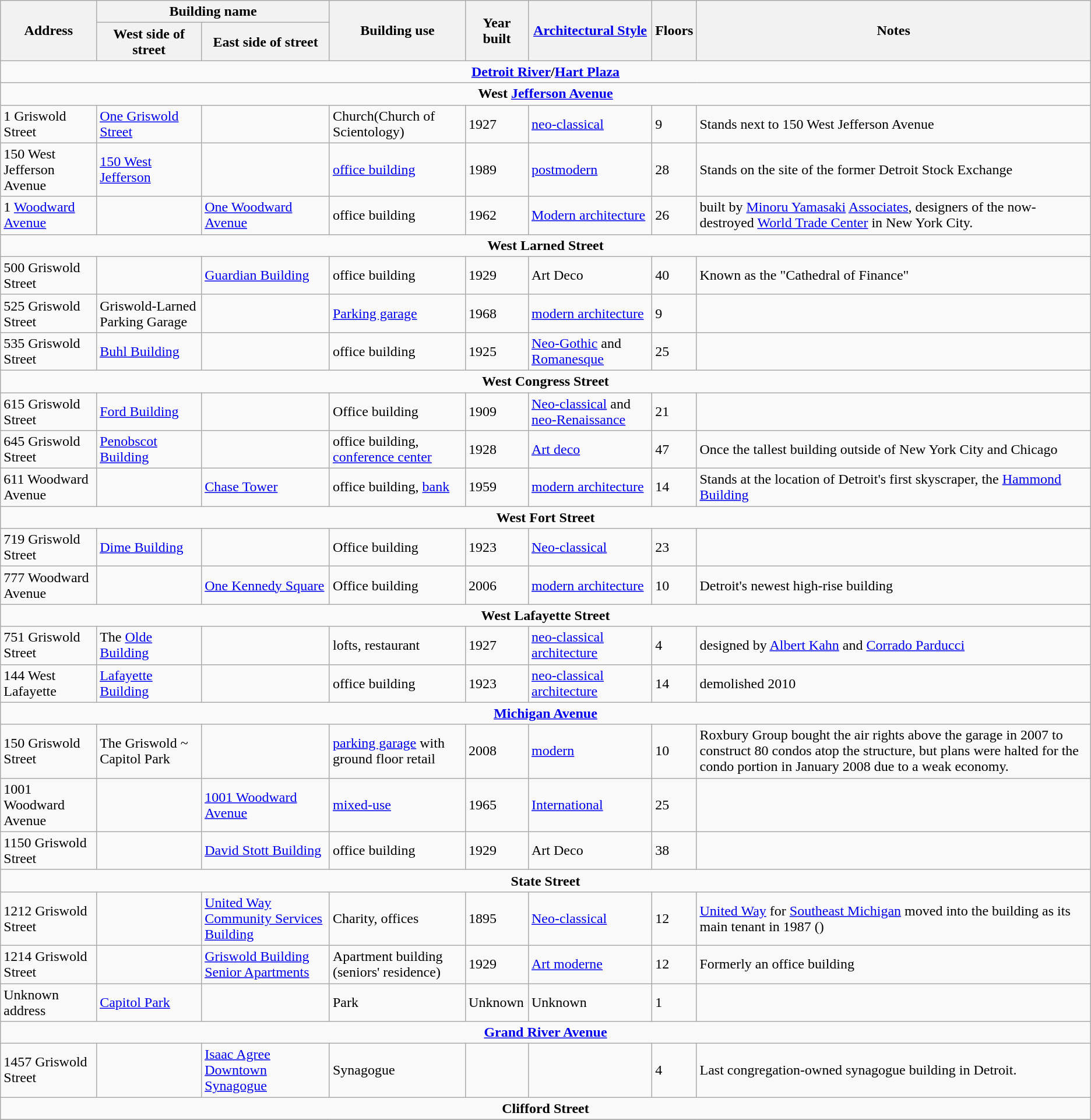<table class="wikitable">
<tr>
<th rowspan="2" align=center>Address</th>
<th colspan="2" align=center>Building name</th>
<th rowspan="2" align=center>Building use</th>
<th rowspan="2" align=center>Year built</th>
<th rowspan="2" align=center><a href='#'>Architectural Style</a></th>
<th rowspan="2" align=center>Floors</th>
<th rowspan="2" align=center>Notes</th>
</tr>
<tr>
<th>West side of street</th>
<th>East side of street</th>
</tr>
<tr>
<td colspan="10" align=center><strong><a href='#'>Detroit River</a>/<a href='#'>Hart Plaza</a></strong></td>
</tr>
<tr>
<td colspan="10" align=center><strong>West <a href='#'>Jefferson Avenue</a></strong></td>
</tr>
<tr>
<td>1 Griswold Street</td>
<td><a href='#'>One Griswold Street</a></td>
<td></td>
<td>Church(Church of Scientology)</td>
<td>1927</td>
<td><a href='#'>neo-classical</a></td>
<td>9</td>
<td>Stands next to 150 West Jefferson Avenue</td>
</tr>
<tr>
<td>150 West Jefferson Avenue</td>
<td><a href='#'>150 West Jefferson</a></td>
<td></td>
<td><a href='#'>office building</a></td>
<td>1989</td>
<td><a href='#'>postmodern</a></td>
<td>28</td>
<td>Stands on the site of the former Detroit Stock Exchange</td>
</tr>
<tr>
<td>1 <a href='#'>Woodward Avenue</a></td>
<td></td>
<td><a href='#'>One Woodward Avenue</a></td>
<td>office building</td>
<td>1962</td>
<td><a href='#'>Modern architecture</a></td>
<td>26</td>
<td>built by <a href='#'>Minoru Yamasaki</a> <a href='#'>Associates</a>, designers of the now-destroyed <a href='#'>World Trade Center</a> in New York City.</td>
</tr>
<tr>
<td colspan="10" align=center><strong>West Larned Street</strong></td>
</tr>
<tr>
<td>500 Griswold Street</td>
<td></td>
<td><a href='#'>Guardian Building</a></td>
<td>office building</td>
<td>1929</td>
<td>Art Deco</td>
<td>40</td>
<td>Known as the "Cathedral of Finance"</td>
</tr>
<tr>
<td>525 Griswold Street</td>
<td>Griswold-Larned Parking Garage</td>
<td></td>
<td><a href='#'>Parking garage</a></td>
<td>1968</td>
<td><a href='#'>modern architecture</a></td>
<td>9</td>
<td></td>
</tr>
<tr>
<td>535 Griswold Street</td>
<td><a href='#'>Buhl Building</a></td>
<td></td>
<td>office building</td>
<td>1925</td>
<td><a href='#'>Neo-Gothic</a> and <a href='#'>Romanesque</a></td>
<td>25</td>
<td></td>
</tr>
<tr>
<td colspan="10" align=center><strong>West Congress Street</strong></td>
</tr>
<tr>
<td>615 Griswold Street</td>
<td><a href='#'>Ford Building</a></td>
<td></td>
<td>Office building</td>
<td>1909</td>
<td><a href='#'>Neo-classical</a> and <a href='#'>neo-Renaissance</a></td>
<td>21</td>
<td></td>
</tr>
<tr>
<td>645 Griswold Street</td>
<td><a href='#'>Penobscot Building</a></td>
<td></td>
<td>office building, <a href='#'>conference center</a></td>
<td>1928</td>
<td><a href='#'>Art deco</a></td>
<td>47</td>
<td>Once the tallest building outside of New York City and Chicago</td>
</tr>
<tr>
<td>611 Woodward Avenue</td>
<td></td>
<td><a href='#'>Chase Tower</a></td>
<td>office building, <a href='#'>bank</a></td>
<td>1959</td>
<td><a href='#'>modern architecture</a></td>
<td>14</td>
<td>Stands at the location of Detroit's first skyscraper, the <a href='#'>Hammond Building</a></td>
</tr>
<tr>
<td colspan="10" align=center><strong>West Fort Street</strong></td>
</tr>
<tr>
<td>719 Griswold Street</td>
<td><a href='#'>Dime Building</a></td>
<td></td>
<td>Office building</td>
<td>1923</td>
<td><a href='#'>Neo-classical</a></td>
<td>23</td>
<td></td>
</tr>
<tr>
<td>777 Woodward Avenue</td>
<td></td>
<td><a href='#'>One Kennedy Square</a></td>
<td>Office building</td>
<td>2006</td>
<td><a href='#'>modern architecture</a></td>
<td>10</td>
<td>Detroit's newest high-rise building</td>
</tr>
<tr>
<td colspan="10" align=center><strong>West Lafayette Street</strong></td>
</tr>
<tr>
<td>751 Griswold Street</td>
<td>The <a href='#'>Olde Building</a></td>
<td></td>
<td>lofts, restaurant</td>
<td>1927</td>
<td><a href='#'>neo-classical architecture</a></td>
<td>4</td>
<td>designed by <a href='#'>Albert Kahn</a> and <a href='#'>Corrado Parducci</a></td>
</tr>
<tr>
<td>144 West Lafayette</td>
<td><a href='#'>Lafayette Building</a></td>
<td></td>
<td>office building</td>
<td>1923</td>
<td><a href='#'>neo-classical architecture</a></td>
<td>14</td>
<td>demolished 2010</td>
</tr>
<tr>
<td colspan="10" align=center><strong><a href='#'>Michigan Avenue</a></strong></td>
</tr>
<tr>
<td>150 Griswold Street</td>
<td>The Griswold ~ Capitol Park</td>
<td></td>
<td><a href='#'>parking garage</a> with ground floor retail</td>
<td>2008</td>
<td><a href='#'>modern</a></td>
<td>10</td>
<td>Roxbury Group bought the air rights above the garage in 2007 to construct 80 condos atop the structure, but plans were halted for the condo portion in January 2008 due to a weak economy.</td>
</tr>
<tr>
<td>1001 Woodward Avenue</td>
<td></td>
<td><a href='#'>1001 Woodward Avenue</a></td>
<td><a href='#'>mixed-use</a></td>
<td>1965</td>
<td><a href='#'>International</a></td>
<td>25</td>
</tr>
<tr>
<td>1150 Griswold Street</td>
<td></td>
<td><a href='#'>David Stott Building</a></td>
<td>office building</td>
<td>1929</td>
<td>Art Deco</td>
<td>38</td>
<td></td>
</tr>
<tr>
<td colspan="10" align=center><strong>State Street</strong></td>
</tr>
<tr>
<td>1212 Griswold Street</td>
<td></td>
<td><a href='#'>United Way Community Services Building</a></td>
<td>Charity, offices</td>
<td>1895</td>
<td><a href='#'>Neo-classical</a></td>
<td>12</td>
<td><a href='#'>United Way</a> for <a href='#'>Southeast Michigan</a> moved into the building as its main tenant in 1987 ()</td>
</tr>
<tr>
<td>1214 Griswold Street</td>
<td></td>
<td><a href='#'>Griswold Building Senior Apartments</a></td>
<td>Apartment building (seniors' residence)</td>
<td>1929</td>
<td><a href='#'>Art moderne</a></td>
<td>12</td>
<td>Formerly an office building</td>
</tr>
<tr>
<td>Unknown address</td>
<td><a href='#'>Capitol Park</a></td>
<td></td>
<td>Park</td>
<td>Unknown</td>
<td>Unknown</td>
<td>1</td>
<td></td>
</tr>
<tr>
<td colspan="10" align=center><strong><a href='#'>Grand River Avenue</a></strong></td>
</tr>
<tr>
<td>1457 Griswold Street</td>
<td></td>
<td><a href='#'>Isaac Agree Downtown Synagogue</a></td>
<td>Synagogue</td>
<td></td>
<td></td>
<td>4</td>
<td>Last congregation-owned synagogue building in Detroit.</td>
</tr>
<tr>
<td colspan="10" align=center><strong>Clifford Street</strong></td>
</tr>
<tr>
</tr>
</table>
